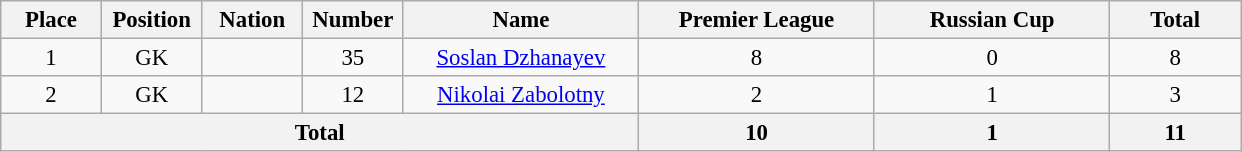<table class="wikitable" style="font-size: 95%; text-align: center;">
<tr>
<th width=60>Place</th>
<th width=60>Position</th>
<th width=60>Nation</th>
<th width=60>Number</th>
<th width=150>Name</th>
<th width=150>Premier League</th>
<th width=150>Russian Cup</th>
<th width=80>Total</th>
</tr>
<tr>
<td>1</td>
<td>GK</td>
<td></td>
<td>35</td>
<td><a href='#'>Soslan Dzhanayev</a></td>
<td>8</td>
<td>0</td>
<td>8</td>
</tr>
<tr>
<td>2</td>
<td>GK</td>
<td></td>
<td>12</td>
<td><a href='#'>Nikolai Zabolotny</a></td>
<td>2</td>
<td>1</td>
<td>3</td>
</tr>
<tr>
<th colspan=5>Total</th>
<th>10</th>
<th>1</th>
<th>11</th>
</tr>
</table>
